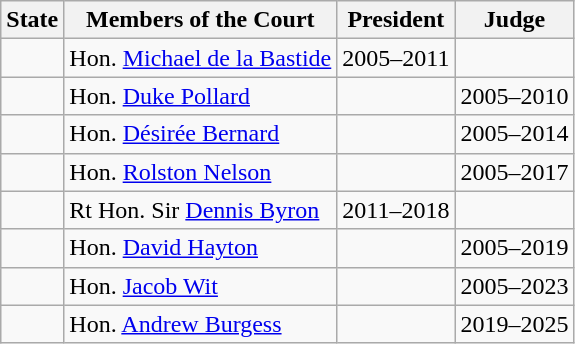<table class="wikitable">
<tr>
<th>State</th>
<th>Members of the Court</th>
<th>President</th>
<th>Judge</th>
</tr>
<tr>
<td></td>
<td>Hon. <a href='#'>Michael de la Bastide</a></td>
<td>2005–2011</td>
<td></td>
</tr>
<tr>
<td></td>
<td>Hon. <a href='#'>Duke Pollard</a></td>
<td></td>
<td>2005–2010</td>
</tr>
<tr>
<td></td>
<td>Hon. <a href='#'>Désirée Bernard</a></td>
<td></td>
<td>2005–2014</td>
</tr>
<tr>
<td></td>
<td>Hon. <a href='#'>Rolston Nelson</a></td>
<td></td>
<td>2005–2017</td>
</tr>
<tr>
<td></td>
<td>Rt Hon. Sir <a href='#'>Dennis Byron</a></td>
<td>2011–2018</td>
<td></td>
</tr>
<tr>
<td></td>
<td>Hon. <a href='#'>David Hayton</a></td>
<td></td>
<td>2005–2019</td>
</tr>
<tr>
<td></td>
<td>Hon. <a href='#'>Jacob Wit</a></td>
<td></td>
<td>2005–2023</td>
</tr>
<tr>
<td></td>
<td>Hon. <a href='#'>Andrew Burgess</a></td>
<td></td>
<td>2019–2025</td>
</tr>
</table>
